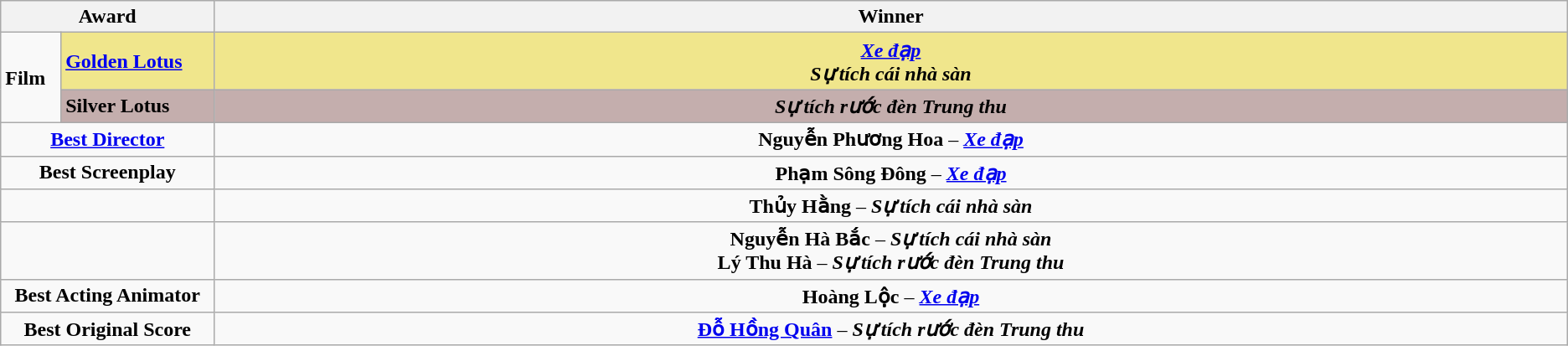<table class=wikitable>
<tr>
<th width="12%" colspan="2">Award</th>
<th width="76%">Winner</th>
</tr>
<tr>
<td rowspan="2"><strong>Film</strong></td>
<td style="background:#F0E68C"><strong><a href='#'>Golden Lotus</a></strong></td>
<td style="background:#F0E68C" align=center><strong><em><a href='#'>Xe đạp</a></em></strong><br><strong><em>Sự tích cái nhà sàn</em></strong></td>
</tr>
<tr>
<td style="background:#C4AEAD"><strong>Silver Lotus</strong></td>
<td style="background:#C4AEAD" align=center><strong><em>Sự tích rước đèn Trung thu</em></strong></td>
</tr>
<tr>
<td colspan="2" align=center><strong><a href='#'>Best Director</a></strong></td>
<td align=center><strong>Nguyễn Phương Hoa</strong> – <strong><em><a href='#'>Xe đạp</a></em></strong></td>
</tr>
<tr>
<td colspan="2" align=center><strong>Best Screenplay</strong></td>
<td align=center><strong>Phạm Sông Đông</strong> – <strong><em><a href='#'>Xe đạp</a></em></strong></td>
</tr>
<tr>
<td colspan="2" align=center><strong></strong></td>
<td align=center><strong>Thủy Hằng</strong> – <strong><em>Sự tích cái nhà sàn</em></strong></td>
</tr>
<tr>
<td colspan="2" align=center><strong></strong></td>
<td align=center><strong>Nguyễn Hà Bắc</strong> – <strong><em>Sự tích cái nhà sàn</em></strong><br><strong>Lý Thu Hà</strong> – <strong><em>Sự tích rước đèn Trung thu</em></strong></td>
</tr>
<tr>
<td colspan="2" align=center><strong>Best Acting Animator</strong></td>
<td align=center><strong>Hoàng Lộc</strong> – <strong><em><a href='#'>Xe đạp</a></em></strong></td>
</tr>
<tr>
<td colspan="2" align=center><strong>Best Original Score</strong></td>
<td align=center><strong><a href='#'>Đỗ Hồng Quân</a></strong> – <strong><em>Sự tích rước đèn Trung thu</em></strong></td>
</tr>
</table>
